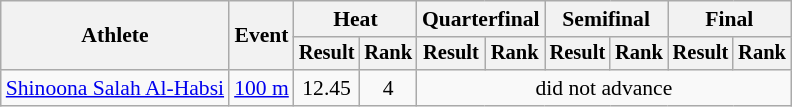<table class="wikitable" style="font-size:90%">
<tr>
<th rowspan=2>Athlete</th>
<th rowspan=2>Event</th>
<th colspan="2">Heat</th>
<th colspan="2">Quarterfinal</th>
<th colspan="2">Semifinal</th>
<th colspan="2">Final</th>
</tr>
<tr style="font-size:95%">
<th>Result</th>
<th>Rank</th>
<th>Result</th>
<th>Rank</th>
<th>Result</th>
<th>Rank</th>
<th>Result</th>
<th>Rank</th>
</tr>
<tr align=center>
<td align=left><a href='#'>Shinoona Salah Al-Habsi</a></td>
<td align=left><a href='#'>100 m</a></td>
<td>12.45</td>
<td>4</td>
<td colspan=6>did not advance</td>
</tr>
</table>
